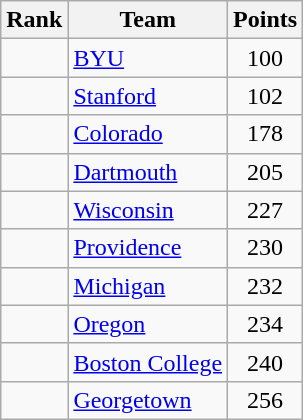<table class="wikitable sortable" style="text-align:center">
<tr>
<th>Rank</th>
<th>Team</th>
<th>Points</th>
</tr>
<tr>
<td></td>
<td align=left><a href='#'>BYU</a></td>
<td>100</td>
</tr>
<tr>
<td></td>
<td align=left><a href='#'>Stanford</a></td>
<td>102</td>
</tr>
<tr>
<td></td>
<td align=left><a href='#'>Colorado</a></td>
<td>178</td>
</tr>
<tr>
<td></td>
<td align=left><a href='#'>Dartmouth</a></td>
<td>205</td>
</tr>
<tr>
<td></td>
<td align=left><a href='#'>Wisconsin</a></td>
<td>227</td>
</tr>
<tr>
<td></td>
<td align=left><a href='#'>Providence</a></td>
<td>230</td>
</tr>
<tr>
<td></td>
<td align=left><a href='#'>Michigan</a></td>
<td>232</td>
</tr>
<tr>
<td></td>
<td align=left><a href='#'>Oregon</a></td>
<td>234</td>
</tr>
<tr>
<td></td>
<td align=left><a href='#'>Boston College</a></td>
<td>240</td>
</tr>
<tr>
<td></td>
<td align=left><a href='#'>Georgetown</a></td>
<td>256</td>
</tr>
</table>
